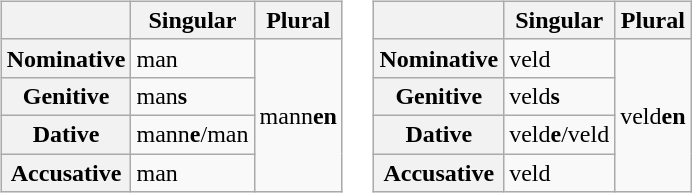<table>
<tr>
<td><br><table class="wikitable">
<tr>
<th></th>
<th>Singular</th>
<th>Plural</th>
</tr>
<tr>
<th>Nominative</th>
<td>man</td>
<td rowspan="4">mann<strong>en</strong></td>
</tr>
<tr>
<th>Genitive</th>
<td>man<strong>s</strong></td>
</tr>
<tr>
<th>Dative</th>
<td>mann<strong>e</strong>/man</td>
</tr>
<tr>
<th>Accusative</th>
<td>man</td>
</tr>
</table>
</td>
<td><br><table class="wikitable">
<tr>
<th></th>
<th>Singular</th>
<th>Plural</th>
</tr>
<tr>
<th>Nominative</th>
<td>veld</td>
<td rowspan="4">veld<strong>en</strong></td>
</tr>
<tr>
<th>Genitive</th>
<td>veld<strong>s</strong></td>
</tr>
<tr>
<th>Dative</th>
<td>veld<strong>e</strong>/veld</td>
</tr>
<tr>
<th>Accusative</th>
<td>veld</td>
</tr>
</table>
</td>
</tr>
</table>
